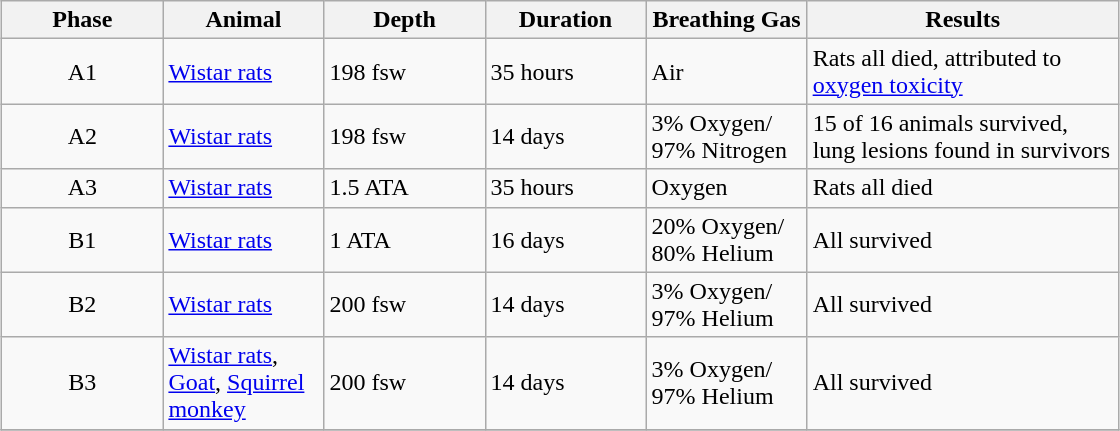<table class="wikitable sortable" style="margin: 1em auto 1em auto">
<tr>
<th width="100">Phase</th>
<th width="100">Animal</th>
<th width="100">Depth</th>
<th width="100">Duration</th>
<th width="100">Breathing Gas</th>
<th width="200">Results</th>
</tr>
<tr>
<td align="center">A1</td>
<td><a href='#'>Wistar rats</a></td>
<td>198 fsw </td>
<td>35 hours</td>
<td>Air</td>
<td>Rats all died, attributed to <a href='#'>oxygen toxicity</a></td>
</tr>
<tr>
<td align="center">A2</td>
<td><a href='#'>Wistar rats</a></td>
<td>198 fsw</td>
<td>14 days</td>
<td>3% Oxygen/ 97% Nitrogen</td>
<td>15 of 16 animals survived, lung lesions found in survivors</td>
</tr>
<tr>
<td align="center">A3</td>
<td><a href='#'>Wistar rats</a></td>
<td>1.5 ATA </td>
<td>35 hours</td>
<td>Oxygen</td>
<td>Rats all died</td>
</tr>
<tr>
<td align="center">B1</td>
<td><a href='#'>Wistar rats</a></td>
<td>1 ATA</td>
<td>16 days</td>
<td>20% Oxygen/ 80% Helium</td>
<td>All survived</td>
</tr>
<tr>
<td align="center">B2</td>
<td><a href='#'>Wistar rats</a></td>
<td>200 fsw</td>
<td>14 days</td>
<td>3% Oxygen/ 97% Helium</td>
<td>All survived</td>
</tr>
<tr>
<td align="center">B3</td>
<td><a href='#'>Wistar rats</a>, <a href='#'>Goat</a>, <a href='#'>Squirrel monkey</a></td>
<td>200 fsw</td>
<td>14 days</td>
<td>3% Oxygen/ 97% Helium</td>
<td>All survived</td>
</tr>
<tr>
</tr>
</table>
